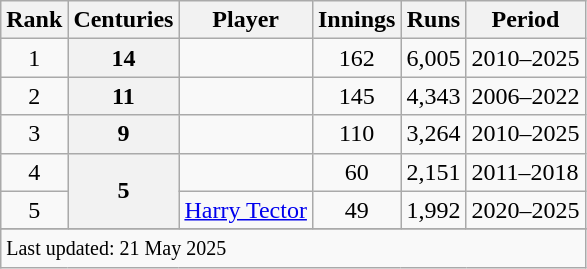<table class="wikitable plainrowheaders sortable">
<tr>
<th scope=col>Rank</th>
<th scope=col>Centuries</th>
<th scope=col>Player</th>
<th scope=col>Innings</th>
<th scope=col>Runs</th>
<th scope=col>Period</th>
</tr>
<tr>
<td align=center>1</td>
<th scope=row style=text-align:center;>14</th>
<td></td>
<td align=center>162</td>
<td align=center>6,005</td>
<td>2010–2025</td>
</tr>
<tr>
<td align=center>2</td>
<th scope=row style="text-align:center;">11</th>
<td></td>
<td align=center>145</td>
<td align=center>4,343</td>
<td>2006–2022</td>
</tr>
<tr>
<td align=center>3</td>
<th scope=row style=text-align:center;>9</th>
<td></td>
<td align=center>110</td>
<td align=center>3,264</td>
<td>2010–2025</td>
</tr>
<tr>
<td align=center>4</td>
<th rowspan="2" scope="row" style="text-align:center;">5</th>
<td></td>
<td align=center>60</td>
<td align=center>2,151</td>
<td>2011–2018</td>
</tr>
<tr>
<td align=center>5</td>
<td><a href='#'>Harry Tector</a></td>
<td align="center">49</td>
<td align="center">1,992</td>
<td>2020–2025</td>
</tr>
<tr>
</tr>
<tr class=sortbottom>
<td colspan=6><small>Last updated: 21 May 2025</small></td>
</tr>
</table>
